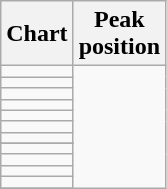<table class="wikitable sortable plainrowheaders">
<tr>
<th>Chart</th>
<th>Peak<br>position</th>
</tr>
<tr>
<td></td>
</tr>
<tr>
<td></td>
</tr>
<tr>
<td></td>
</tr>
<tr>
<td></td>
</tr>
<tr>
<td></td>
</tr>
<tr>
<td></td>
</tr>
<tr>
<td></td>
</tr>
<tr>
</tr>
<tr>
<td></td>
</tr>
<tr>
<td></td>
</tr>
<tr>
<td></td>
</tr>
<tr>
<td></td>
</tr>
<tr>
</tr>
</table>
